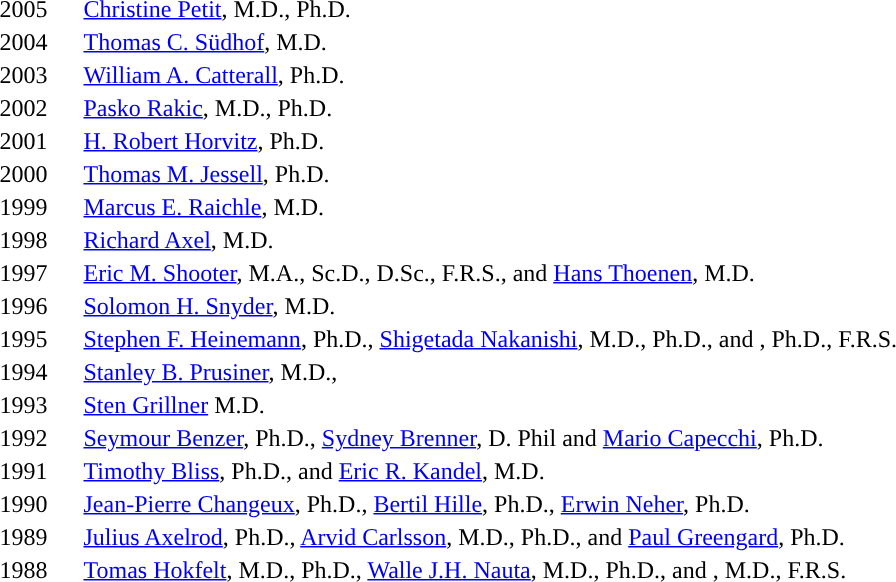<table>
<tr>
<td valign="top">2005</td>
<td><a href='#'>Christine Petit</a>, M.D., Ph.D.</td>
</tr>
<tr>
<td valign="top">2004</td>
<td><a href='#'>Thomas C. Südhof</a>, M.D.</td>
</tr>
<tr>
<td valign="top">2003</td>
<td><a href='#'>William A. Catterall</a>, Ph.D.</td>
</tr>
<tr>
<td valign="top">2002</td>
<td><a href='#'>Pasko Rakic</a>, M.D., Ph.D.</td>
</tr>
<tr>
<td valign="top">2001</td>
<td><a href='#'>H. Robert Horvitz</a>, Ph.D.</td>
</tr>
<tr>
<td valign="top">2000</td>
<td><a href='#'>Thomas M. Jessell</a>, Ph.D.</td>
</tr>
<tr>
<td valign="top">1999</td>
<td><a href='#'>Marcus E. Raichle</a>, M.D.</td>
</tr>
<tr>
<td valign="top">1998</td>
<td><a href='#'>Richard Axel</a>, M.D.</td>
</tr>
<tr>
<td valign="top">1997</td>
<td><a href='#'>Eric M. Shooter</a>, M.A., Sc.D., D.Sc., F.R.S., and <a href='#'>Hans Thoenen</a>, M.D.</td>
</tr>
<tr>
<td valign="top">1996</td>
<td><a href='#'>Solomon H. Snyder</a>, M.D.</td>
</tr>
<tr>
<td valign="top">1995</td>
<td><a href='#'>Stephen F. Heinemann</a>, Ph.D., <a href='#'>Shigetada Nakanishi</a>, M.D., Ph.D., and , Ph.D., F.R.S.</td>
</tr>
<tr>
<td valign="top">1994</td>
<td><a href='#'>Stanley B. Prusiner</a>, M.D.,</td>
</tr>
<tr>
<td valign="top">1993</td>
<td><a href='#'>Sten Grillner</a> M.D.</td>
</tr>
<tr>
<td valign="top">1992</td>
<td><a href='#'>Seymour Benzer</a>, Ph.D., <a href='#'>Sydney Brenner</a>, D. Phil and <a href='#'>Mario Capecchi</a>, Ph.D.</td>
</tr>
<tr>
<td valign="top">1991</td>
<td><a href='#'>Timothy Bliss</a>, Ph.D., and <a href='#'>Eric R. Kandel</a>, M.D.</td>
</tr>
<tr>
<td valign="top">1990</td>
<td><a href='#'>Jean-Pierre Changeux</a>, Ph.D., <a href='#'>Bertil Hille</a>, Ph.D., <a href='#'>Erwin Neher</a>, Ph.D.</td>
</tr>
<tr>
<td valign="top">1989</td>
<td><a href='#'>Julius Axelrod</a>, Ph.D., <a href='#'>Arvid Carlsson</a>, M.D., Ph.D., and <a href='#'>Paul Greengard</a>, Ph.D.</td>
</tr>
<tr>
<td valign="top">1988     </td>
<td><a href='#'>Tomas Hokfelt</a>, M.D., Ph.D., <a href='#'>Walle J.H. Nauta</a>, M.D., Ph.D., and , M.D., F.R.S.</td>
</tr>
<tr>
</tr>
</table>
